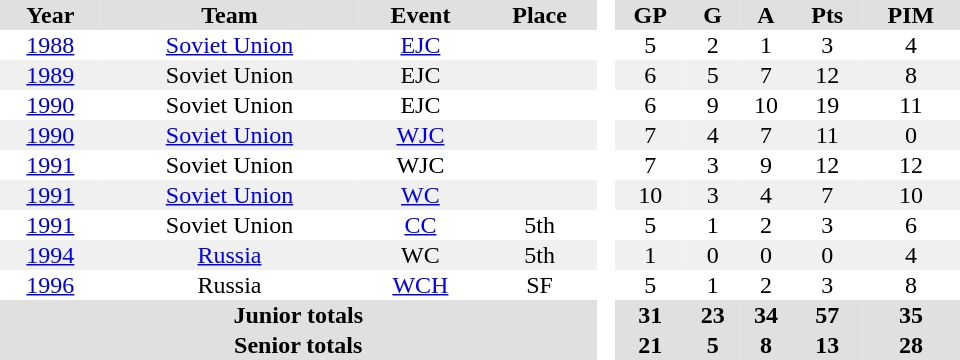<table border="0" cellpadding="1" cellspacing="0" style="text-align:center; width:40em">
<tr ALIGN="center" bgcolor="#e0e0e0">
<th>Year</th>
<th>Team</th>
<th>Event</th>
<th>Place</th>
<th ALIGN="center" rowspan="99" bgcolor="#ffffff"> </th>
<th>GP</th>
<th>G</th>
<th>A</th>
<th>Pts</th>
<th>PIM</th>
</tr>
<tr>
<td><a href='#'>1988</a></td>
<td><a href='#'>Soviet Union</a></td>
<td><a href='#'>EJC</a></td>
<td></td>
<td>5</td>
<td>2</td>
<td>1</td>
<td>3</td>
<td>4</td>
</tr>
<tr bgcolor="#f0f0f0">
<td><a href='#'>1989</a></td>
<td>Soviet Union</td>
<td>EJC</td>
<td></td>
<td>6</td>
<td>5</td>
<td>7</td>
<td>12</td>
<td>8</td>
</tr>
<tr>
<td><a href='#'>1990</a></td>
<td>Soviet Union</td>
<td>EJC</td>
<td></td>
<td>6</td>
<td>9</td>
<td>10</td>
<td>19</td>
<td>11</td>
</tr>
<tr bgcolor="#f0f0f0">
<td><a href='#'>1990</a></td>
<td><a href='#'>Soviet Union</a></td>
<td><a href='#'>WJC</a></td>
<td></td>
<td>7</td>
<td>4</td>
<td>7</td>
<td>11</td>
<td>0</td>
</tr>
<tr>
<td><a href='#'>1991</a></td>
<td>Soviet Union</td>
<td>WJC</td>
<td></td>
<td>7</td>
<td>3</td>
<td>9</td>
<td>12</td>
<td>12</td>
</tr>
<tr bgcolor="#f0f0f0">
<td><a href='#'>1991</a></td>
<td><a href='#'>Soviet Union</a></td>
<td><a href='#'>WC</a></td>
<td></td>
<td>10</td>
<td>3</td>
<td>4</td>
<td>7</td>
<td>10</td>
</tr>
<tr>
<td><a href='#'>1991</a></td>
<td>Soviet Union</td>
<td><a href='#'>CC</a></td>
<td>5th</td>
<td>5</td>
<td>1</td>
<td>2</td>
<td>3</td>
<td>6</td>
</tr>
<tr bgcolor="#f0f0f0">
<td><a href='#'>1994</a></td>
<td><a href='#'>Russia</a></td>
<td>WC</td>
<td>5th</td>
<td>1</td>
<td>0</td>
<td>0</td>
<td>0</td>
<td>4</td>
</tr>
<tr>
<td><a href='#'>1996</a></td>
<td>Russia</td>
<td><a href='#'>WCH</a></td>
<td>SF</td>
<td>5</td>
<td>1</td>
<td>2</td>
<td>3</td>
<td>8</td>
</tr>
<tr bgcolor="#e0e0e0">
<th colspan="4">Junior totals</th>
<th>31</th>
<th>23</th>
<th>34</th>
<th>57</th>
<th>35</th>
</tr>
<tr bgcolor="#e0e0e0">
<th colspan="4">Senior totals</th>
<th>21</th>
<th>5</th>
<th>8</th>
<th>13</th>
<th>28</th>
</tr>
</table>
